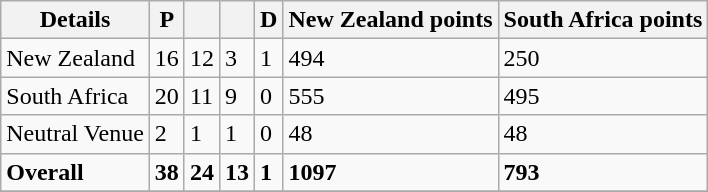<table class="wikitable center">
<tr>
<th align=center>Details</th>
<th align=center>P</th>
<th align=center></th>
<th align=center></th>
<th align=center>D</th>
<th align=center>New Zealand points</th>
<th align=center>South Africa points</th>
</tr>
<tr>
<td align=left> New Zealand</td>
<td>16</td>
<td>12</td>
<td>3</td>
<td>1</td>
<td>494</td>
<td>250</td>
</tr>
<tr>
<td align=left> South Africa</td>
<td>20</td>
<td>11</td>
<td>9</td>
<td>0</td>
<td>555</td>
<td>495</td>
</tr>
<tr>
<td>Neutral Venue </td>
<td>2</td>
<td>1</td>
<td>1</td>
<td>0</td>
<td>48</td>
<td>48</td>
</tr>
<tr>
<td><strong>Overall</strong></td>
<td><strong>38</strong></td>
<td><strong>24</strong></td>
<td><strong>13</strong></td>
<td><strong>1</strong></td>
<td><strong>1097</strong></td>
<td><strong>793</strong></td>
</tr>
<tr>
</tr>
</table>
